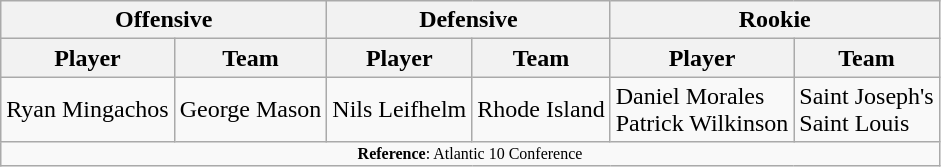<table class="wikitable">
<tr>
<th colspan="2">Offensive</th>
<th colspan="2">Defensive</th>
<th colspan="2">Rookie</th>
</tr>
<tr>
<th>Player</th>
<th>Team</th>
<th>Player</th>
<th>Team</th>
<th>Player</th>
<th>Team</th>
</tr>
<tr>
<td>Ryan Mingachos</td>
<td>George Mason</td>
<td>Nils Leifhelm</td>
<td>Rhode Island</td>
<td>Daniel Morales<br>Patrick Wilkinson</td>
<td>Saint Joseph's<br>Saint Louis</td>
</tr>
<tr>
<td colspan="12"  style="font-size:8pt; text-align:center;"><strong>Reference</strong>: Atlantic 10 Conference</td>
</tr>
</table>
